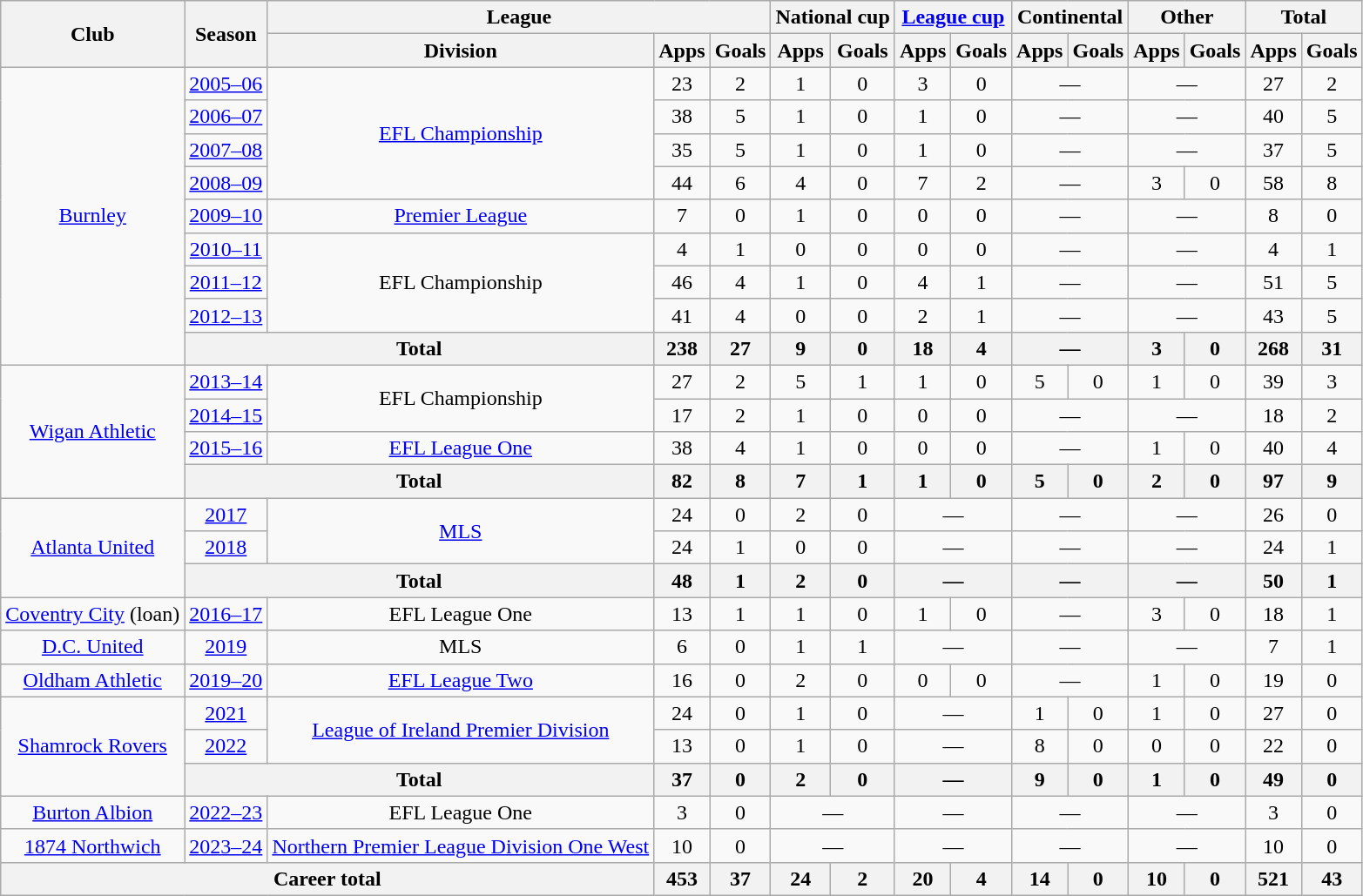<table class="wikitable" style="text-align: center;">
<tr>
<th rowspan="2">Club</th>
<th rowspan="2">Season</th>
<th colspan="3">League</th>
<th colspan="2">National cup</th>
<th colspan="2"><a href='#'>League cup</a></th>
<th colspan="2">Continental</th>
<th colspan="2">Other</th>
<th colspan="2">Total</th>
</tr>
<tr>
<th scope="col">Division</th>
<th scope="col">Apps</th>
<th scope="col">Goals</th>
<th scope="col">Apps</th>
<th scope="col">Goals</th>
<th scope="col">Apps</th>
<th scope="col">Goals</th>
<th scope="col">Apps</th>
<th scope="col">Goals</th>
<th scope="col">Apps</th>
<th scope="col">Goals</th>
<th scope="col">Apps</th>
<th scope="col">Goals</th>
</tr>
<tr>
<td rowspan="9"><a href='#'>Burnley</a></td>
<td><a href='#'>2005–06</a></td>
<td rowspan="4"><a href='#'>EFL Championship</a></td>
<td>23</td>
<td>2</td>
<td>1</td>
<td>0</td>
<td>3</td>
<td>0</td>
<td colspan="2">—</td>
<td colspan="2">—</td>
<td>27</td>
<td>2</td>
</tr>
<tr>
<td><a href='#'>2006–07</a></td>
<td>38</td>
<td>5</td>
<td>1</td>
<td>0</td>
<td>1</td>
<td>0</td>
<td colspan="2">—</td>
<td colspan="2">—</td>
<td>40</td>
<td>5</td>
</tr>
<tr>
<td><a href='#'>2007–08</a></td>
<td>35</td>
<td>5</td>
<td>1</td>
<td>0</td>
<td>1</td>
<td>0</td>
<td colspan="2">—</td>
<td colspan="2">—</td>
<td>37</td>
<td>5</td>
</tr>
<tr>
<td><a href='#'>2008–09</a></td>
<td>44</td>
<td>6</td>
<td>4</td>
<td>0</td>
<td>7</td>
<td>2</td>
<td colspan="2">—</td>
<td>3</td>
<td>0</td>
<td>58</td>
<td>8</td>
</tr>
<tr>
<td><a href='#'>2009–10</a></td>
<td><a href='#'>Premier League</a></td>
<td>7</td>
<td>0</td>
<td>1</td>
<td>0</td>
<td>0</td>
<td>0</td>
<td colspan="2">—</td>
<td colspan="2">—</td>
<td>8</td>
<td>0</td>
</tr>
<tr>
<td><a href='#'>2010–11</a></td>
<td rowspan="3">EFL Championship</td>
<td>4</td>
<td>1</td>
<td>0</td>
<td>0</td>
<td>0</td>
<td>0</td>
<td colspan="2">—</td>
<td colspan="2">—</td>
<td>4</td>
<td>1</td>
</tr>
<tr>
<td><a href='#'>2011–12</a></td>
<td>46</td>
<td>4</td>
<td>1</td>
<td>0</td>
<td>4</td>
<td>1</td>
<td colspan="2">—</td>
<td colspan="2">—</td>
<td>51</td>
<td>5</td>
</tr>
<tr>
<td><a href='#'>2012–13</a></td>
<td>41</td>
<td>4</td>
<td>0</td>
<td>0</td>
<td>2</td>
<td>1</td>
<td colspan="2">—</td>
<td colspan="2">—</td>
<td>43</td>
<td>5</td>
</tr>
<tr>
<th colspan="2">Total</th>
<th>238</th>
<th>27</th>
<th>9</th>
<th>0</th>
<th>18</th>
<th>4</th>
<th colspan="2">—</th>
<th>3</th>
<th>0</th>
<th>268</th>
<th>31</th>
</tr>
<tr>
<td rowspan="4"><a href='#'>Wigan Athletic</a></td>
<td><a href='#'>2013–14</a></td>
<td rowspan="2">EFL Championship</td>
<td>27</td>
<td>2</td>
<td>5</td>
<td>1</td>
<td>1</td>
<td>0</td>
<td>5</td>
<td>0</td>
<td>1</td>
<td>0</td>
<td>39</td>
<td>3</td>
</tr>
<tr>
<td><a href='#'>2014–15</a></td>
<td>17</td>
<td>2</td>
<td>1</td>
<td>0</td>
<td>0</td>
<td>0</td>
<td colspan="2">—</td>
<td colspan="2">—</td>
<td>18</td>
<td>2</td>
</tr>
<tr>
<td><a href='#'>2015–16</a></td>
<td><a href='#'>EFL League One</a></td>
<td>38</td>
<td>4</td>
<td>1</td>
<td>0</td>
<td>0</td>
<td>0</td>
<td colspan="2">—</td>
<td>1</td>
<td>0</td>
<td>40</td>
<td>4</td>
</tr>
<tr>
<th colspan="2">Total</th>
<th>82</th>
<th>8</th>
<th>7</th>
<th>1</th>
<th>1</th>
<th>0</th>
<th>5</th>
<th>0</th>
<th>2</th>
<th>0</th>
<th>97</th>
<th>9</th>
</tr>
<tr>
<td rowspan="3"><a href='#'>Atlanta United</a></td>
<td><a href='#'>2017</a></td>
<td rowspan="2"><a href='#'>MLS</a></td>
<td>24</td>
<td>0</td>
<td>2</td>
<td>0</td>
<td colspan="2">—</td>
<td colspan="2">—</td>
<td colspan="2">—</td>
<td>26</td>
<td>0</td>
</tr>
<tr>
<td><a href='#'>2018</a></td>
<td>24</td>
<td>1</td>
<td>0</td>
<td>0</td>
<td colspan="2">—</td>
<td colspan="2">—</td>
<td colspan="2">—</td>
<td>24</td>
<td>1</td>
</tr>
<tr>
<th colspan="2">Total</th>
<th>48</th>
<th>1</th>
<th>2</th>
<th>0</th>
<th colspan="2">—</th>
<th colspan="2">—</th>
<th colspan="2">—</th>
<th>50</th>
<th>1</th>
</tr>
<tr>
<td><a href='#'>Coventry City</a> (loan)</td>
<td><a href='#'>2016–17</a></td>
<td>EFL League One</td>
<td>13</td>
<td>1</td>
<td>1</td>
<td>0</td>
<td>1</td>
<td>0</td>
<td colspan="2">—</td>
<td>3</td>
<td>0</td>
<td>18</td>
<td>1</td>
</tr>
<tr>
<td><a href='#'>D.C. United</a></td>
<td><a href='#'>2019</a></td>
<td>MLS</td>
<td>6</td>
<td>0</td>
<td>1</td>
<td>1</td>
<td colspan="2">—</td>
<td colspan="2">—</td>
<td colspan="2">—</td>
<td>7</td>
<td>1</td>
</tr>
<tr>
<td><a href='#'>Oldham Athletic</a></td>
<td><a href='#'>2019–20</a></td>
<td><a href='#'>EFL League Two</a></td>
<td>16</td>
<td>0</td>
<td>2</td>
<td>0</td>
<td>0</td>
<td>0</td>
<td colspan="2">—</td>
<td>1</td>
<td>0</td>
<td>19</td>
<td>0</td>
</tr>
<tr>
<td rowspan="3"><a href='#'>Shamrock Rovers</a></td>
<td><a href='#'>2021</a></td>
<td rowspan="2"><a href='#'>League of Ireland Premier Division</a></td>
<td>24</td>
<td>0</td>
<td>1</td>
<td>0</td>
<td colspan="2">—</td>
<td>1</td>
<td>0</td>
<td>1</td>
<td>0</td>
<td>27</td>
<td>0</td>
</tr>
<tr>
<td><a href='#'>2022</a></td>
<td>13</td>
<td>0</td>
<td>1</td>
<td>0</td>
<td colspan="2">—</td>
<td>8</td>
<td>0</td>
<td>0</td>
<td>0</td>
<td>22</td>
<td>0</td>
</tr>
<tr>
<th colspan="2">Total</th>
<th>37</th>
<th>0</th>
<th>2</th>
<th>0</th>
<th colspan="2">—</th>
<th>9</th>
<th>0</th>
<th>1</th>
<th>0</th>
<th>49</th>
<th>0</th>
</tr>
<tr>
<td><a href='#'>Burton Albion</a></td>
<td><a href='#'>2022–23</a></td>
<td>EFL League One</td>
<td>3</td>
<td>0</td>
<td colspan="2">—</td>
<td colspan="2">—</td>
<td colspan="2">—</td>
<td colspan="2">—</td>
<td>3</td>
<td>0</td>
</tr>
<tr>
<td><a href='#'>1874 Northwich</a></td>
<td><a href='#'>2023–24</a></td>
<td><a href='#'>Northern Premier League Division One West</a></td>
<td>10</td>
<td>0</td>
<td colspan="2">—</td>
<td colspan="2">—</td>
<td colspan="2">—</td>
<td colspan="2">—</td>
<td>10</td>
<td>0</td>
</tr>
<tr>
<th colspan="3">Career total</th>
<th>453</th>
<th>37</th>
<th>24</th>
<th>2</th>
<th>20</th>
<th>4</th>
<th>14</th>
<th>0</th>
<th>10</th>
<th>0</th>
<th>521</th>
<th>43</th>
</tr>
</table>
